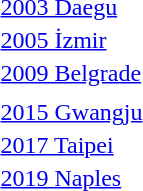<table>
<tr>
<td> <a href='#'>2003 Daegu</a></td>
<td></td>
<td></td>
<td></td>
</tr>
<tr>
<td> <a href='#'>2005 İzmir</a></td>
<td></td>
<td></td>
<td></td>
</tr>
<tr>
<td> <a href='#'>2009 Belgrade</a></td>
<td></td>
<td></td>
<td></td>
</tr>
<tr>
<td></td>
<td></td>
<td></td>
<td></td>
</tr>
<tr>
<td> <a href='#'>2015 Gwangju</a></td>
<td></td>
<td></td>
<td></td>
</tr>
<tr>
<td> <a href='#'>2017 Taipei</a></td>
<td></td>
<td></td>
<td></td>
</tr>
<tr>
<td> <a href='#'>2019 Naples</a></td>
<td></td>
<td></td>
<td></td>
</tr>
<tr>
<td></td>
<td></td>
<td></td>
<td></td>
</tr>
</table>
